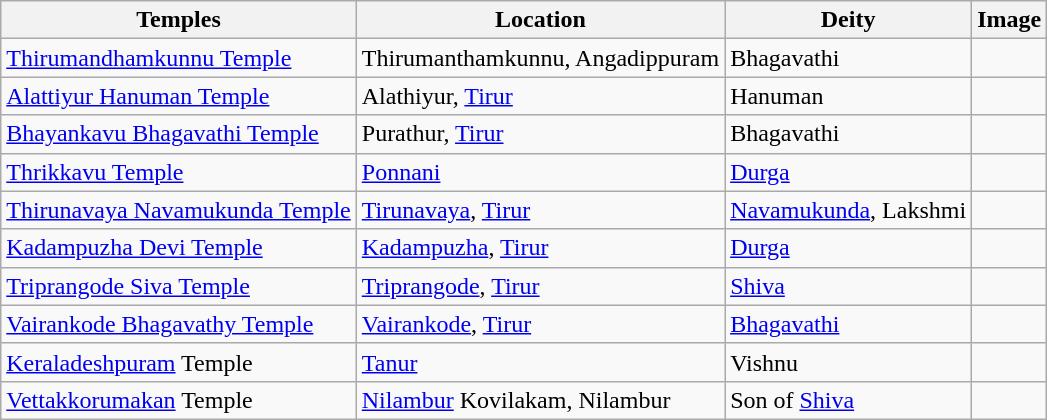<table class="wikitable sortable">
<tr>
<th>Temples</th>
<th>Location</th>
<th>Deity</th>
<th>Image</th>
</tr>
<tr>
<td><a href='#'>Thirumandhamkunnu Temple</a></td>
<td>Thirumanthamkunnu, Angadippuram</td>
<td>Bhagavathi</td>
<td></td>
</tr>
<tr>
<td><a href='#'>Alattiyur Hanuman Temple</a></td>
<td>Alathiyur, <a href='#'>Tirur</a></td>
<td>Hanuman</td>
<td></td>
</tr>
<tr>
<td><a href='#'>Bhayankavu Bhagavathi Temple</a></td>
<td>Purathur, <a href='#'>Tirur</a></td>
<td>Bhagavathi</td>
<td></td>
</tr>
<tr>
<td><a href='#'>Thrikkavu Temple</a></td>
<td><a href='#'>Ponnani</a></td>
<td><a href='#'>Durga</a></td>
<td></td>
</tr>
<tr>
<td><a href='#'>Thirunavaya Navamukunda Temple</a></td>
<td><a href='#'>Tirunavaya</a>, <a href='#'>Tirur</a></td>
<td><a href='#'>Navamukunda</a>, Lakshmi</td>
<td></td>
</tr>
<tr>
<td><a href='#'>Kadampuzha Devi Temple</a></td>
<td><a href='#'>Kadampuzha</a>, <a href='#'>Tirur</a></td>
<td><a href='#'>Durga</a></td>
<td></td>
</tr>
<tr>
<td><a href='#'>Triprangode Siva Temple</a></td>
<td><a href='#'>Triprangode</a>, <a href='#'>Tirur</a></td>
<td><a href='#'>Shiva</a></td>
<td></td>
</tr>
<tr>
<td><a href='#'>Vairankode Bhagavathy Temple</a></td>
<td><a href='#'>Vairankode</a>, <a href='#'>Tirur</a></td>
<td><a href='#'>Bhagavathi</a></td>
<td></td>
</tr>
<tr>
<td><a href='#'>Keraladeshpuram</a> Temple</td>
<td><a href='#'>Tanur</a></td>
<td>Vishnu</td>
<td></td>
</tr>
<tr>
<td><a href='#'>Vettakkorumakan</a> Temple</td>
<td><a href='#'>Nilambur</a> Kovilakam, Nilambur</td>
<td>Son of <a href='#'>Shiva</a></td>
<td></td>
</tr>
</table>
